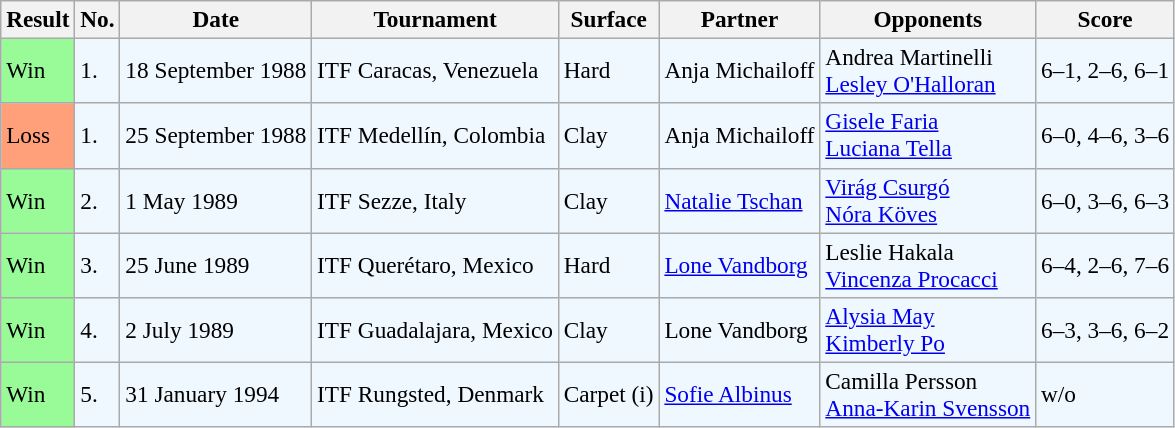<table class="sortable wikitable" style=font-size:97%>
<tr>
<th>Result</th>
<th>No.</th>
<th>Date</th>
<th>Tournament</th>
<th>Surface</th>
<th>Partner</th>
<th>Opponents</th>
<th>Score</th>
</tr>
<tr style="background:#f0f8ff;">
<td style="background:#98fb98;">Win</td>
<td>1.</td>
<td>18 September 1988</td>
<td>ITF Caracas, Venezuela</td>
<td>Hard</td>
<td> Anja Michailoff</td>
<td> Andrea Martinelli<br> <a href='#'>Lesley O'Halloran</a></td>
<td>6–1, 2–6, 6–1</td>
</tr>
<tr style="background:#f0f8ff;">
<td style="background:#ffa07a;">Loss</td>
<td>1.</td>
<td>25 September 1988</td>
<td>ITF Medellín, Colombia</td>
<td>Clay</td>
<td> Anja Michailoff</td>
<td> <a href='#'>Gisele Faria</a><br> <a href='#'>Luciana Tella</a></td>
<td>6–0, 4–6, 3–6</td>
</tr>
<tr style="background:#f0f8ff;">
<td style="background:#98fb98;">Win</td>
<td>2.</td>
<td>1 May 1989</td>
<td>ITF Sezze, Italy</td>
<td>Clay</td>
<td> <a href='#'>Natalie Tschan</a></td>
<td> <a href='#'>Virág Csurgó</a><br> <a href='#'>Nóra Köves</a></td>
<td>6–0, 3–6, 6–3</td>
</tr>
<tr style="background:#f0f8ff;">
<td style="background:#98fb98;">Win</td>
<td>3.</td>
<td>25 June 1989</td>
<td>ITF Querétaro, Mexico</td>
<td>Hard</td>
<td> <a href='#'>Lone Vandborg</a></td>
<td> Leslie Hakala<br> <a href='#'>Vincenza Procacci</a></td>
<td>6–4, 2–6, 7–6</td>
</tr>
<tr style="background:#f0f8ff;">
<td style="background:#98fb98;">Win</td>
<td>4.</td>
<td>2 July 1989</td>
<td>ITF Guadalajara, Mexico</td>
<td>Clay</td>
<td> Lone Vandborg</td>
<td> <a href='#'>Alysia May</a><br> <a href='#'>Kimberly Po</a></td>
<td>6–3, 3–6, 6–2</td>
</tr>
<tr style="background:#f0f8ff;">
<td style="background:#98fb98;">Win</td>
<td>5.</td>
<td>31 January 1994</td>
<td>ITF Rungsted, Denmark</td>
<td>Carpet (i)</td>
<td> <a href='#'>Sofie Albinus</a></td>
<td> Camilla Persson<br> <a href='#'>Anna-Karin Svensson</a></td>
<td>w/o</td>
</tr>
</table>
